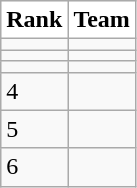<table class="wikitable collapsible">
<tr>
<th style="background:white;">Rank</th>
<th style="background:white;">Team</th>
</tr>
<tr>
<td></td>
<td></td>
</tr>
<tr>
<td></td>
<td></td>
</tr>
<tr>
<td></td>
<td></td>
</tr>
<tr>
<td>4</td>
<td></td>
</tr>
<tr>
<td>5</td>
<td></td>
</tr>
<tr>
<td>6</td>
<td></td>
</tr>
</table>
